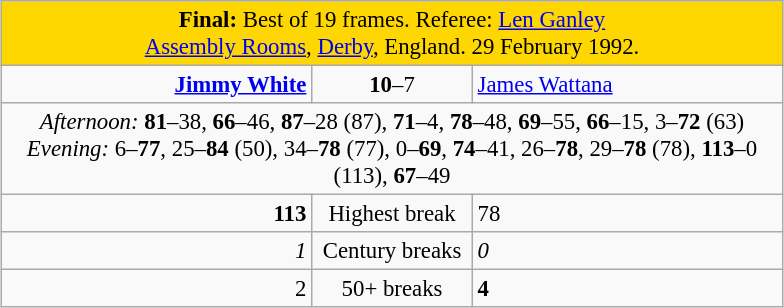<table class="wikitable" style="font-size: 95%; margin: 1em auto 1em auto;">
<tr>
<td colspan="3" align="center" bgcolor="#ffd700"><strong>Final:</strong> Best of 19 frames. Referee: <a href='#'>Len Ganley</a> <br><a href='#'>Assembly Rooms</a>, <a href='#'>Derby</a>, England. 29 February 1992.</td>
</tr>
<tr>
<td width="200" align="right"><strong><a href='#'>Jimmy White</a></strong> <br></td>
<td width="100" align="center"><strong>10</strong>–7</td>
<td width="200"><a href='#'>James Wattana</a> <br></td>
</tr>
<tr>
<td colspan="3" align="center" style="font-size: 100%"><em>Afternoon:</em> <strong>81</strong>–38, <strong>66</strong>–46, <strong>87</strong>–28 (87), <strong>71</strong>–4, <strong>78</strong>–48, <strong>69</strong>–55, <strong>66</strong>–15, 3–<strong>72</strong> (63) <br><em>Evening:</em> 6–<strong>77</strong>, 25–<strong>84</strong> (50), 34–<strong>78</strong> (77), 0–<strong>69</strong>, <strong>74</strong>–41, 26–<strong>78</strong>, 29–<strong>78</strong> (78), <strong>113</strong>–0 (113), <strong>67</strong>–49</td>
</tr>
<tr>
<td align="right"><strong>113</strong></td>
<td align="center">Highest break</td>
<td align="left">78</td>
</tr>
<tr>
<td align="right"><em>1</em></td>
<td align="center">Century breaks</td>
<td align="left"><em>0</em></td>
</tr>
<tr>
<td align="right">2</td>
<td align="center">50+ breaks</td>
<td align="left"><strong>4</strong></td>
</tr>
</table>
